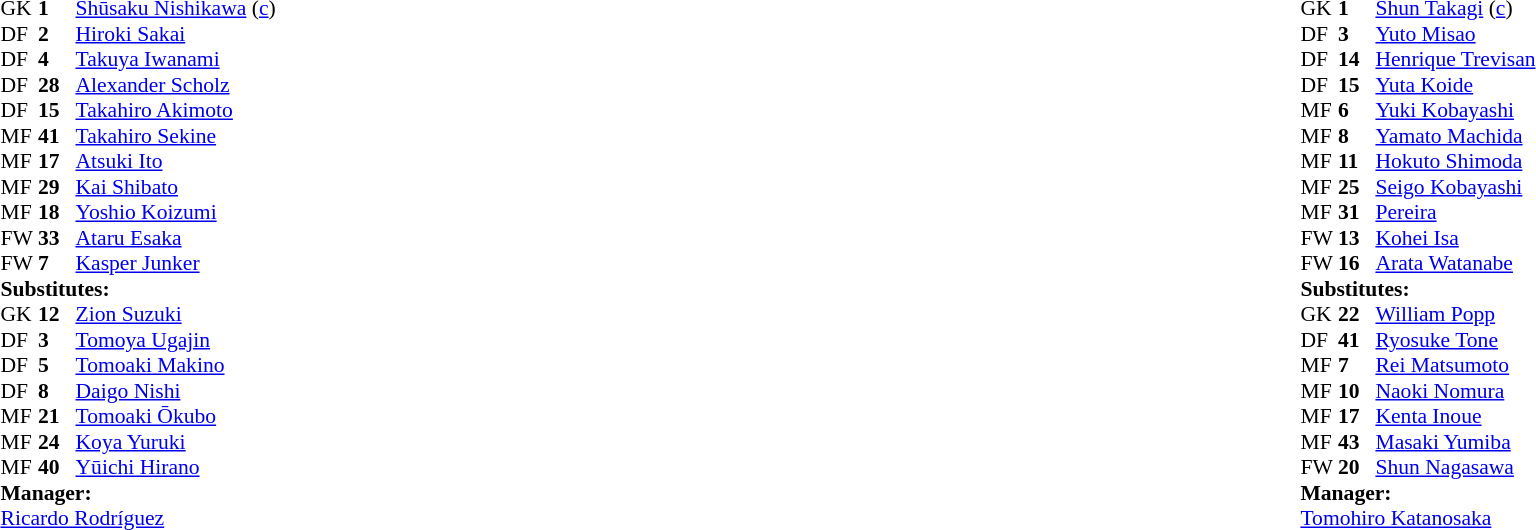<table width="100%">
<tr>
<td width="40%" valign="top"><br><table cellpadding="0" cellspacing="0" style="font-size:90%">
<tr>
<th width="25"></th>
<th width="25"></th>
</tr>
<tr>
<td>GK</td>
<td><strong>1</strong></td>
<td> <a href='#'>Shūsaku Nishikawa</a> (<a href='#'>c</a>)</td>
</tr>
<tr>
<td>DF</td>
<td><strong>2</strong></td>
<td> <a href='#'>Hiroki Sakai</a></td>
</tr>
<tr>
<td>DF</td>
<td><strong>4</strong></td>
<td> <a href='#'>Takuya Iwanami</a></td>
</tr>
<tr>
<td>DF</td>
<td><strong>28</strong></td>
<td> <a href='#'>Alexander Scholz</a></td>
</tr>
<tr>
<td>DF</td>
<td><strong>15</strong></td>
<td> <a href='#'>Takahiro Akimoto</a></td>
</tr>
<tr>
<td>MF</td>
<td><strong>41</strong></td>
<td> <a href='#'>Takahiro Sekine</a></td>
<td></td>
<td></td>
</tr>
<tr>
<td>MF</td>
<td><strong>17</strong></td>
<td> <a href='#'>Atsuki Ito</a></td>
</tr>
<tr>
<td>MF</td>
<td><strong>29</strong></td>
<td> <a href='#'>Kai Shibato</a></td>
</tr>
<tr>
<td>MF</td>
<td><strong>18</strong></td>
<td> <a href='#'>Yoshio Koizumi</a></td>
<td></td>
<td></td>
</tr>
<tr>
<td>FW</td>
<td><strong>33</strong></td>
<td> <a href='#'>Ataru Esaka</a></td>
</tr>
<tr>
<td>FW</td>
<td><strong>7</strong></td>
<td> <a href='#'>Kasper Junker</a></td>
<td></td>
<td></td>
</tr>
<tr>
<td colspan="3"><strong>Substitutes:</strong></td>
</tr>
<tr>
<td>GK</td>
<td><strong>12</strong></td>
<td> <a href='#'>Zion Suzuki</a></td>
</tr>
<tr>
<td>DF</td>
<td><strong>3</strong></td>
<td> <a href='#'>Tomoya Ugajin</a></td>
<td></td>
<td></td>
</tr>
<tr>
<td>DF</td>
<td><strong>5</strong></td>
<td> <a href='#'>Tomoaki Makino</a></td>
<td></td>
<td></td>
</tr>
<tr>
<td>DF</td>
<td><strong>8</strong></td>
<td> <a href='#'>Daigo Nishi</a></td>
</tr>
<tr>
<td>MF</td>
<td><strong>21</strong></td>
<td> <a href='#'>Tomoaki Ōkubo</a></td>
<td></td>
<td></td>
</tr>
<tr>
<td>MF</td>
<td><strong>24</strong></td>
<td> <a href='#'>Koya Yuruki</a></td>
</tr>
<tr>
<td>MF</td>
<td><strong>40</strong></td>
<td> <a href='#'>Yūichi Hirano</a></td>
</tr>
<tr>
<td colspan="3"><strong>Manager:</strong></td>
</tr>
<tr>
<td colspan="3"> <a href='#'>Ricardo Rodríguez</a></td>
</tr>
</table>
</td>
<td valign="top"></td>
<td width="50%" valign="top"><br><table cellpadding="0" cellspacing="0" style="font-size:90%; margin:auto">
<tr>
<th width="25"></th>
<th width="25"></th>
</tr>
<tr>
<td>GK</td>
<td><strong>1</strong></td>
<td> <a href='#'>Shun Takagi</a> (<a href='#'>c</a>)</td>
</tr>
<tr>
<td>DF</td>
<td><strong>3</strong></td>
<td> <a href='#'>Yuto Misao</a></td>
<td></td>
</tr>
<tr>
<td>DF</td>
<td><strong>14</strong></td>
<td> <a href='#'>Henrique Trevisan</a></td>
</tr>
<tr>
<td>DF</td>
<td><strong>15</strong></td>
<td> <a href='#'>Yuta Koide</a></td>
<td></td>
<td></td>
</tr>
<tr>
<td>MF</td>
<td><strong>6</strong></td>
<td> <a href='#'>Yuki Kobayashi</a></td>
</tr>
<tr>
<td>MF</td>
<td><strong>8</strong></td>
<td> <a href='#'>Yamato Machida</a></td>
</tr>
<tr>
<td>MF</td>
<td><strong>11</strong></td>
<td> <a href='#'>Hokuto Shimoda</a></td>
</tr>
<tr>
<td>MF</td>
<td><strong>25</strong></td>
<td> <a href='#'>Seigo Kobayashi</a></td>
<td></td>
<td></td>
</tr>
<tr>
<td>MF</td>
<td><strong>31</strong></td>
<td> <a href='#'>Pereira</a></td>
<td></td>
</tr>
<tr>
<td>FW</td>
<td><strong>13</strong></td>
<td> <a href='#'>Kohei Isa</a></td>
<td></td>
<td></td>
</tr>
<tr>
<td>FW</td>
<td><strong>16</strong></td>
<td> <a href='#'>Arata Watanabe</a></td>
</tr>
<tr>
<td colspan="3"><strong>Substitutes:</strong></td>
</tr>
<tr>
<td>GK</td>
<td><strong>22</strong></td>
<td> <a href='#'>William Popp</a></td>
</tr>
<tr>
<td>DF</td>
<td><strong>41</strong></td>
<td> <a href='#'>Ryosuke Tone</a></td>
</tr>
<tr>
<td>MF</td>
<td><strong>7</strong></td>
<td> <a href='#'>Rei Matsumoto</a></td>
<td></td>
<td></td>
</tr>
<tr>
<td>MF</td>
<td><strong>10</strong></td>
<td> <a href='#'>Naoki Nomura</a></td>
<td></td>
<td></td>
</tr>
<tr>
<td>MF</td>
<td><strong>17</strong></td>
<td> <a href='#'>Kenta Inoue</a></td>
</tr>
<tr>
<td>MF</td>
<td><strong>43</strong></td>
<td> <a href='#'>Masaki Yumiba</a></td>
</tr>
<tr>
<td>FW</td>
<td><strong>20</strong></td>
<td> <a href='#'>Shun Nagasawa</a></td>
<td></td>
<td></td>
</tr>
<tr>
<td colspan="3"><strong>Manager:</strong></td>
</tr>
<tr>
<td colspan="3"> <a href='#'>Tomohiro Katanosaka</a></td>
</tr>
</table>
</td>
</tr>
</table>
